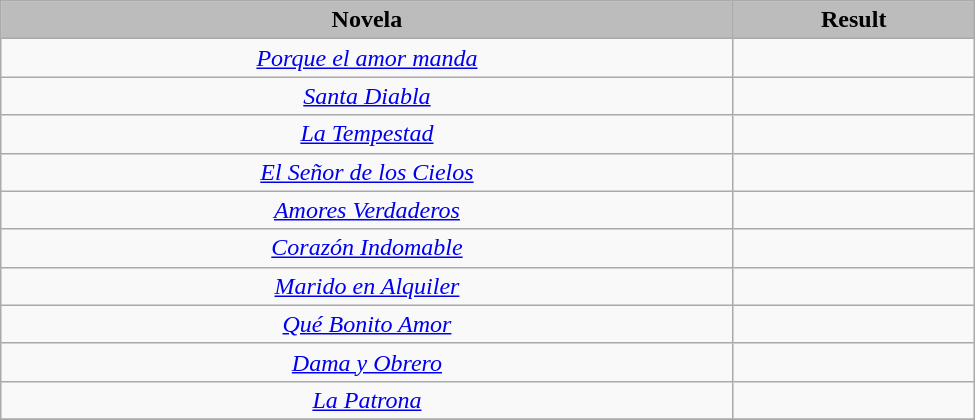<table class="wikitable" width=650px>
<tr style="text-align: center; top">
<th style="background:#bcbcbc;">Novela</th>
<th style="background:#bcbcbc;">Result</th>
</tr>
<tr style="text-align: center; top">
<td><em><a href='#'>Porque el amor manda</a></em></td>
<td></td>
</tr>
<tr style="text-align: center; top">
<td><em><a href='#'>Santa Diabla</a></em></td>
<td></td>
</tr>
<tr style="text-align: center; top">
<td><em><a href='#'>La Tempestad</a></em></td>
<td></td>
</tr>
<tr style="text-align: center; top">
<td><em><a href='#'>El Señor de los Cielos</a></em></td>
<td></td>
</tr>
<tr style="text-align: center; top">
<td><em><a href='#'>Amores Verdaderos</a></em></td>
<td></td>
</tr>
<tr style="text-align: center; top">
<td><em><a href='#'>Corazón Indomable</a></em></td>
<td></td>
</tr>
<tr style="text-align: center; top">
<td><em><a href='#'>Marido en Alquiler</a></em></td>
<td></td>
</tr>
<tr style="text-align: center; top">
<td><em><a href='#'>Qué Bonito Amor</a></em></td>
<td></td>
</tr>
<tr style="text-align: center; top">
<td><em><a href='#'>Dama y Obrero</a></em></td>
<td></td>
</tr>
<tr style="text-align: center; top">
<td><em><a href='#'>La Patrona</a></em></td>
<td></td>
</tr>
<tr style="text-align: center; top">
</tr>
</table>
